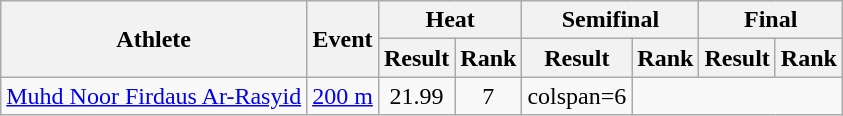<table class="wikitable">
<tr>
<th rowspan="2">Athlete</th>
<th rowspan="2">Event</th>
<th colspan="2">Heat</th>
<th colspan="2">Semifinal</th>
<th colspan="2">Final</th>
</tr>
<tr>
<th>Result</th>
<th>Rank</th>
<th>Result</th>
<th>Rank</th>
<th>Result</th>
<th>Rank</th>
</tr>
<tr style=text-align:center>
<td style=text-align:left><a href='#'>Muhd Noor Firdaus Ar-Rasyid</a></td>
<td style=text-align:left><a href='#'>200 m</a></td>
<td>21.99</td>
<td>7</td>
<td>colspan=6 </td>
</tr>
</table>
